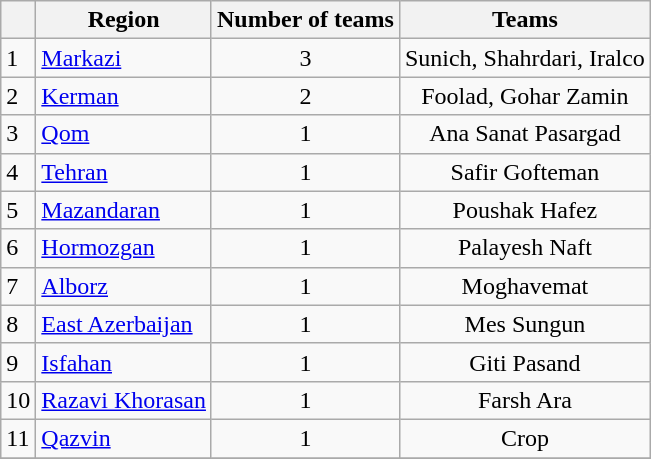<table class="wikitable">
<tr>
<th></th>
<th>Region</th>
<th>Number of teams</th>
<th>Teams</th>
</tr>
<tr>
<td>1</td>
<td><a href='#'>Markazi</a></td>
<td align=center>3</td>
<td align=center>Sunich, Shahrdari, Iralco</td>
</tr>
<tr>
<td>2</td>
<td><a href='#'>Kerman</a></td>
<td align=center>2</td>
<td align=center>Foolad, Gohar Zamin</td>
</tr>
<tr>
<td>3</td>
<td><a href='#'>Qom</a></td>
<td align=center>1</td>
<td align=center>Ana Sanat Pasargad</td>
</tr>
<tr>
<td>4</td>
<td><a href='#'>Tehran</a></td>
<td align=center>1</td>
<td align=center>Safir Gofteman</td>
</tr>
<tr>
<td>5</td>
<td><a href='#'>Mazandaran</a></td>
<td align=center>1</td>
<td align=center>Poushak Hafez</td>
</tr>
<tr>
<td>6</td>
<td><a href='#'>Hormozgan</a></td>
<td align=center>1</td>
<td align=center>Palayesh Naft</td>
</tr>
<tr>
<td>7</td>
<td><a href='#'>Alborz</a></td>
<td align=center>1</td>
<td align=center>Moghavemat</td>
</tr>
<tr>
<td>8</td>
<td><a href='#'>East Azerbaijan</a></td>
<td align=center>1</td>
<td align=center>Mes Sungun</td>
</tr>
<tr>
<td>9</td>
<td><a href='#'>Isfahan</a></td>
<td align=center>1</td>
<td align=center>Giti Pasand</td>
</tr>
<tr>
<td>10</td>
<td><a href='#'>Razavi Khorasan</a></td>
<td align=center>1</td>
<td align=center>Farsh Ara</td>
</tr>
<tr>
<td>11</td>
<td><a href='#'>Qazvin</a></td>
<td align=center>1</td>
<td align=center>Crop</td>
</tr>
<tr>
</tr>
</table>
